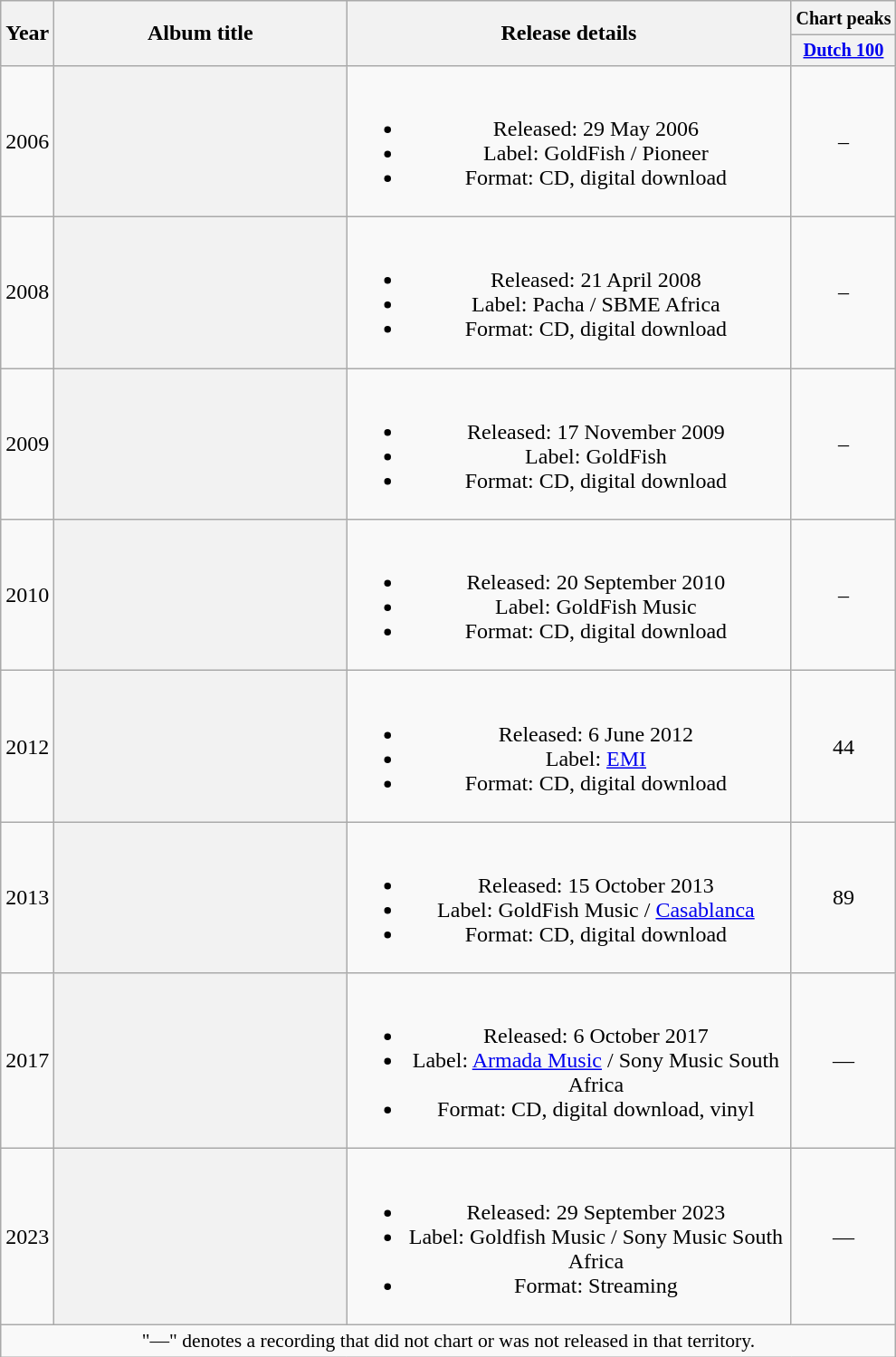<table class="wikitable plainrowheaders" style="text-align:center;">
<tr>
<th rowspan="2;">Year</th>
<th scope="col" rowspan="2" style="width:13em;">Album title</th>
<th scope="col" rowspan="2" style="width:20em;">Release details</th>
<th scope="col" colspan="3"><small>Chart peaks</small></th>
</tr>
<tr>
<th style="font-size:85%;"><a href='#'>Dutch 100</a></th>
</tr>
<tr>
<td>2006</td>
<th></th>
<td><br><ul><li>Released: 29 May 2006</li><li>Label: GoldFish / Pioneer</li><li>Format: CD, digital download</li></ul></td>
<td>–</td>
</tr>
<tr>
<td>2008</td>
<th></th>
<td><br><ul><li>Released: 21 April 2008</li><li>Label: Pacha / SBME Africa</li><li>Format: CD, digital download</li></ul></td>
<td>–</td>
</tr>
<tr>
<td>2009</td>
<th></th>
<td><br><ul><li>Released: 17 November 2009</li><li>Label: GoldFish</li><li>Format: CD, digital download</li></ul></td>
<td>–</td>
</tr>
<tr>
<td>2010</td>
<th></th>
<td><br><ul><li>Released: 20 September 2010</li><li>Label: GoldFish Music</li><li>Format: CD, digital download</li></ul></td>
<td>–</td>
</tr>
<tr>
<td>2012</td>
<th></th>
<td><br><ul><li>Released: 6 June 2012</li><li>Label: <a href='#'>EMI</a></li><li>Format: CD, digital download</li></ul></td>
<td>44</td>
</tr>
<tr>
<td>2013</td>
<th></th>
<td><br><ul><li>Released: 15 October 2013</li><li>Label: GoldFish Music / <a href='#'>Casablanca</a></li><li>Format: CD, digital download</li></ul></td>
<td>89</td>
</tr>
<tr>
<td>2017</td>
<th></th>
<td><br><ul><li>Released: 6 October 2017</li><li>Label: <a href='#'>Armada Music</a> / Sony Music South Africa</li><li>Format: CD, digital download, vinyl</li></ul></td>
<td>—</td>
</tr>
<tr>
<td>2023</td>
<th></th>
<td><br><ul><li>Released: 29 September 2023</li><li>Label: Goldfish Music / Sony Music South Africa</li><li>Format: Streaming</li></ul></td>
<td>—</td>
</tr>
<tr>
<td colspan="4" style="font-size:90%">"—" denotes a recording that did not chart or was not released in that territory.</td>
</tr>
</table>
